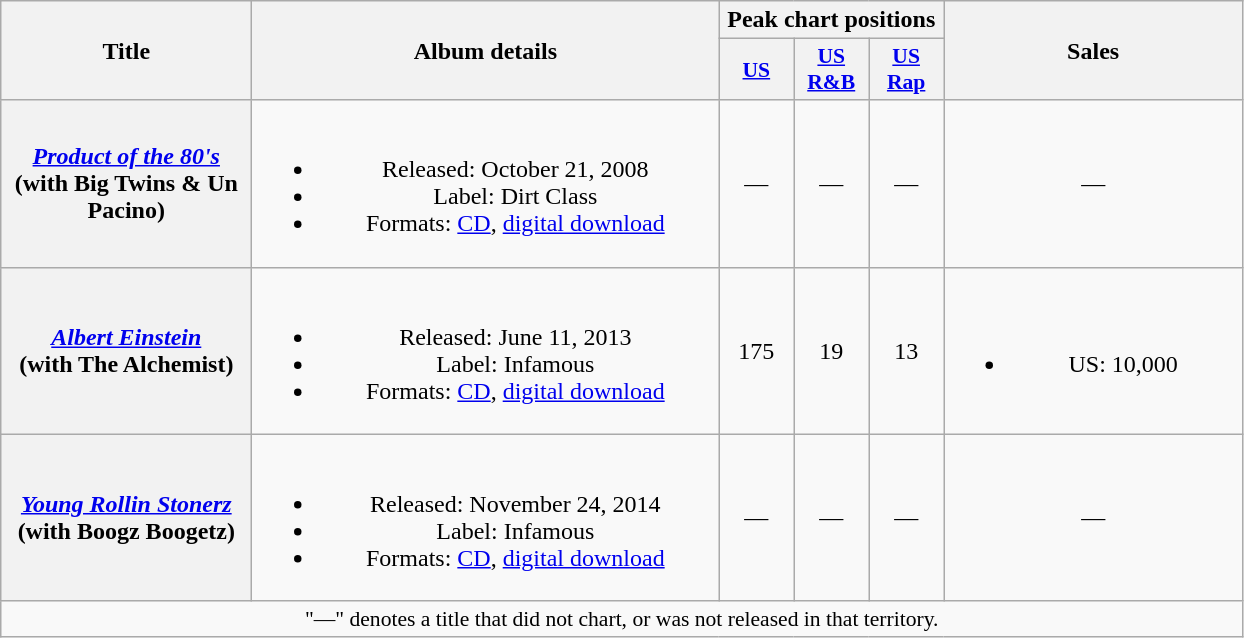<table class="wikitable plainrowheaders" style="text-align:center;">
<tr>
<th scope="col" rowspan="2" style="width:10em;">Title</th>
<th scope="col" rowspan="2" style="width:19em;">Album details</th>
<th scope="col" colspan="3">Peak chart positions</th>
<th scope="col" rowspan="2" style="width:12em;">Sales</th>
</tr>
<tr>
<th scope="col" style="width:3em;font-size:90%;"><a href='#'>US</a></th>
<th scope="col" style="width:3em;font-size:90%;"><a href='#'>US R&B</a></th>
<th scope="col" style="width:3em;font-size:90%;"><a href='#'>US<br>Rap</a></th>
</tr>
<tr>
<th scope="row"><em><a href='#'>Product of the 80's</a></em><br><span>(with Big Twins & Un Pacino)</span></th>
<td><br><ul><li>Released: October 21, 2008</li><li>Label: Dirt Class</li><li>Formats: <a href='#'>CD</a>, <a href='#'>digital download</a></li></ul></td>
<td>—</td>
<td>—</td>
<td>—</td>
<td>—</td>
</tr>
<tr>
<th scope="row"><em><a href='#'>Albert Einstein</a></em><br><span>(with The Alchemist)</span></th>
<td><br><ul><li>Released: June 11, 2013</li><li>Label: Infamous</li><li>Formats: <a href='#'>CD</a>, <a href='#'>digital download</a></li></ul></td>
<td>175</td>
<td>19</td>
<td>13</td>
<td><br><ul><li>US: 10,000</li></ul></td>
</tr>
<tr>
<th scope="row"><em><a href='#'>Young Rollin Stonerz</a></em><br><span>(with Boogz Boogetz)</span></th>
<td><br><ul><li>Released: November 24, 2014</li><li>Label: Infamous</li><li>Formats: <a href='#'>CD</a>, <a href='#'>digital download</a></li></ul></td>
<td>—</td>
<td>—</td>
<td>—</td>
<td>—</td>
</tr>
<tr>
<td colspan="14" style="font-size:90%">"—" denotes a title that did not chart, or was not released in that territory.</td>
</tr>
</table>
